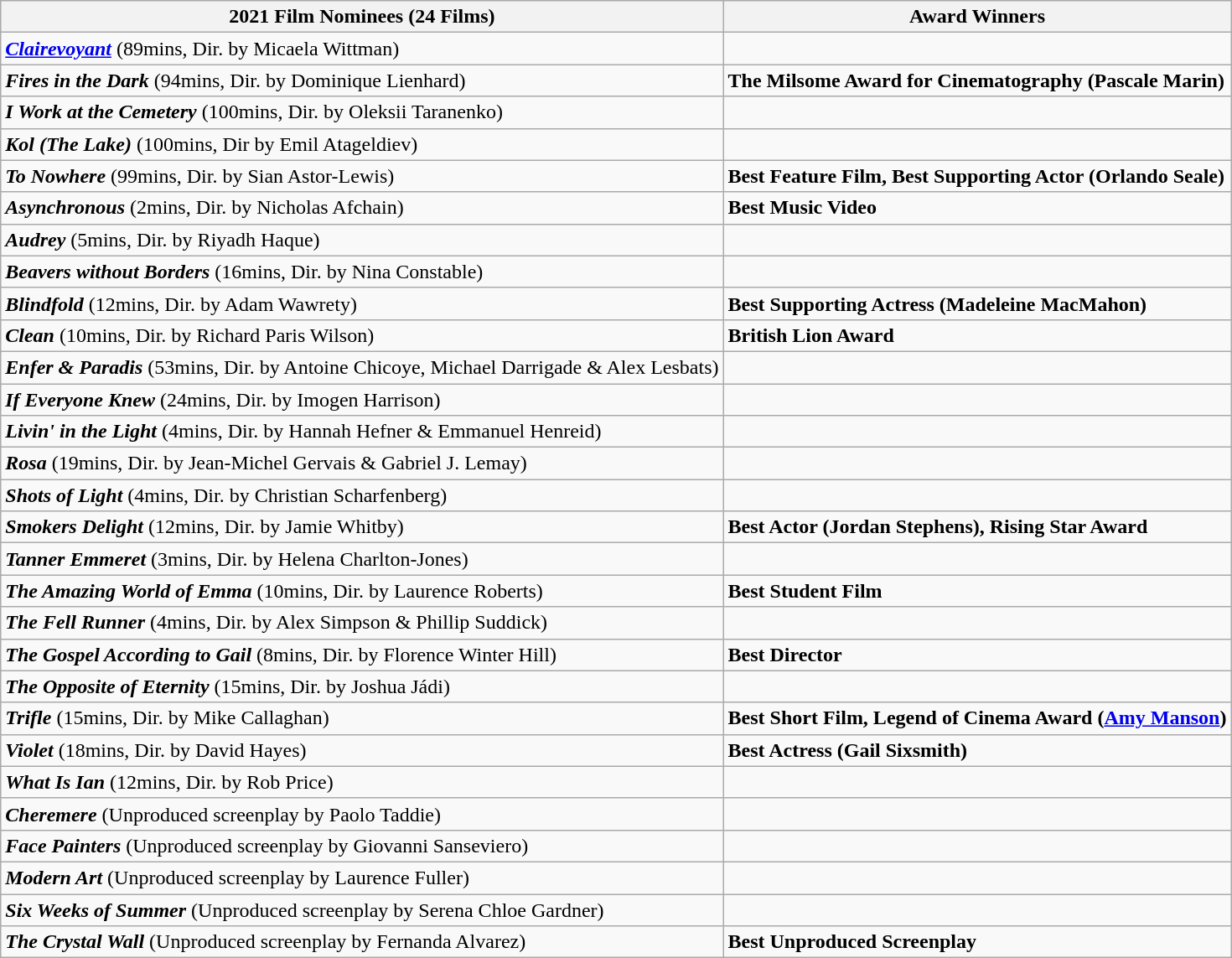<table class="wikitable mw-collapsible mw-collapsed">
<tr>
<th><strong>2021 Film Nominees (24 Films)</strong></th>
<th><strong>Award Winners</strong></th>
</tr>
<tr>
<td><strong><em><a href='#'>Clairevoyant</a></em></strong> (89mins, Dir. by Micaela Wittman)</td>
<td></td>
</tr>
<tr>
<td><strong><em>Fires in the Dark</em></strong> (94mins, Dir. by Dominique Lienhard)</td>
<td><strong>The Milsome Award for Cinematography (Pascale Marin)</strong></td>
</tr>
<tr>
<td><strong><em>I Work at the Cemetery</em></strong> (100mins, Dir. by Oleksii Taranenko)</td>
<td></td>
</tr>
<tr>
<td><strong><em>Kol (The Lake)</em></strong> (100mins, Dir by Emil Atageldiev)</td>
<td></td>
</tr>
<tr>
<td><strong><em>To Nowhere</em></strong> (99mins, Dir. by Sian Astor-Lewis)</td>
<td><strong>Best Feature Film, Best Supporting Actor (Orlando Seale)</strong></td>
</tr>
<tr>
<td><strong><em>Asynchronous</em></strong> (2mins, Dir. by Nicholas Afchain)</td>
<td><strong>Best Music Video</strong></td>
</tr>
<tr>
<td><strong><em>Audrey</em></strong> (5mins, Dir. by Riyadh Haque)</td>
<td></td>
</tr>
<tr>
<td><strong><em>Beavers without Borders</em></strong> (16mins, Dir. by Nina Constable)</td>
<td></td>
</tr>
<tr>
<td><strong><em>Blindfold</em></strong> (12mins, Dir. by Adam Wawrety)</td>
<td><strong>Best Supporting Actress (Madeleine MacMahon)</strong></td>
</tr>
<tr>
<td><strong><em>Clean</em></strong> (10mins, Dir. by Richard Paris Wilson)</td>
<td><strong>British Lion Award</strong></td>
</tr>
<tr>
<td><strong><em>Enfer & Paradis</em></strong> (53mins, Dir. by Antoine Chicoye, Michael Darrigade & Alex Lesbats)</td>
<td></td>
</tr>
<tr>
<td><strong><em>If Everyone Knew</em></strong> (24mins, Dir. by Imogen Harrison)</td>
<td></td>
</tr>
<tr>
<td><strong><em>Livin' in the Light</em></strong> (4mins, Dir. by Hannah Hefner & Emmanuel Henreid)</td>
<td></td>
</tr>
<tr>
<td><strong><em>Rosa</em></strong> (19mins, Dir. by Jean-Michel Gervais & Gabriel J. Lemay)</td>
<td></td>
</tr>
<tr>
<td><strong><em>Shots of Light</em></strong> (4mins, Dir. by Christian Scharfenberg)</td>
<td></td>
</tr>
<tr>
<td><strong><em>Smokers Delight</em></strong> (12mins, Dir. by Jamie Whitby)</td>
<td><strong>Best Actor (Jordan Stephens), Rising Star Award</strong></td>
</tr>
<tr>
<td><strong><em>Tanner Emmeret</em></strong> (3mins, Dir. by Helena Charlton-Jones)</td>
<td></td>
</tr>
<tr>
<td><strong><em>The Amazing World of Emma</em></strong> (10mins, Dir. by Laurence Roberts)</td>
<td><strong>Best Student Film</strong></td>
</tr>
<tr>
<td><strong><em>The Fell Runner</em></strong> (4mins, Dir. by Alex Simpson & Phillip  Suddick)</td>
<td></td>
</tr>
<tr>
<td><strong><em>The Gospel According to Gail</em></strong> (8mins, Dir. by Florence Winter Hill)</td>
<td><strong>Best Director</strong></td>
</tr>
<tr>
<td><strong><em>The Opposite of Eternity</em></strong> (15mins, Dir. by Joshua Jádi)</td>
<td></td>
</tr>
<tr>
<td><strong><em>Trifle</em></strong> (15mins, Dir. by Mike Callaghan)</td>
<td><strong>Best Short Film, Legend of Cinema Award (<a href='#'>Amy Manson</a>)</strong></td>
</tr>
<tr>
<td><strong><em>Violet</em></strong> (18mins, Dir. by David Hayes)</td>
<td><strong>Best Actress (Gail Sixsmith)</strong></td>
</tr>
<tr>
<td><strong><em>What Is Ian</em></strong> (12mins, Dir. by Rob Price)</td>
<td></td>
</tr>
<tr>
<td><strong><em>Cheremere</em></strong> (Unproduced screenplay by Paolo Taddie)</td>
<td></td>
</tr>
<tr>
<td><strong><em>Face Painters</em></strong> (Unproduced screenplay by Giovanni Sanseviero)</td>
<td></td>
</tr>
<tr>
<td><strong><em>Modern Art</em></strong> (Unproduced screenplay by Laurence Fuller)</td>
<td></td>
</tr>
<tr>
<td><strong><em>Six Weeks of Summer</em></strong> (Unproduced screenplay by Serena Chloe Gardner)</td>
<td></td>
</tr>
<tr>
<td><strong><em>The Crystal Wall</em></strong> (Unproduced screenplay by Fernanda Alvarez)</td>
<td><strong>Best Unproduced Screenplay</strong></td>
</tr>
</table>
